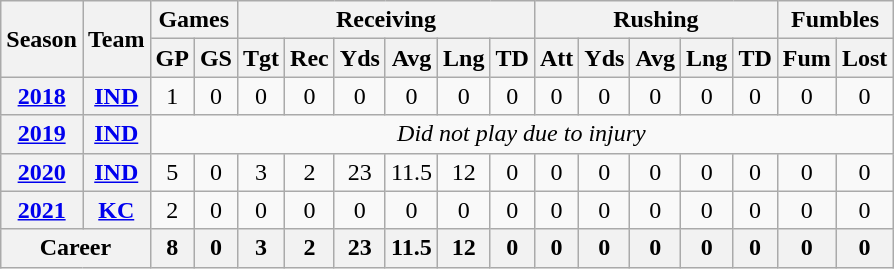<table class="wikitable" style="text-align:center">
<tr>
<th rowspan="2">Season</th>
<th rowspan="2">Team</th>
<th colspan="2">Games</th>
<th colspan="6">Receiving</th>
<th colspan="5">Rushing</th>
<th colspan="2">Fumbles</th>
</tr>
<tr>
<th>GP</th>
<th>GS</th>
<th>Tgt</th>
<th>Rec</th>
<th>Yds</th>
<th>Avg</th>
<th>Lng</th>
<th>TD</th>
<th>Att</th>
<th>Yds</th>
<th>Avg</th>
<th>Lng</th>
<th>TD</th>
<th>Fum</th>
<th>Lost</th>
</tr>
<tr>
<th><a href='#'>2018</a></th>
<th><a href='#'>IND</a></th>
<td>1</td>
<td>0</td>
<td>0</td>
<td>0</td>
<td>0</td>
<td>0</td>
<td>0</td>
<td>0</td>
<td>0</td>
<td>0</td>
<td>0</td>
<td>0</td>
<td>0</td>
<td>0</td>
<td>0</td>
</tr>
<tr>
<th><a href='#'>2019</a></th>
<th><a href='#'>IND</a></th>
<td colspan="16"><em>Did not play due to injury</em></td>
</tr>
<tr>
<th><a href='#'>2020</a></th>
<th><a href='#'>IND</a></th>
<td>5</td>
<td>0</td>
<td>3</td>
<td>2</td>
<td>23</td>
<td>11.5</td>
<td>12</td>
<td>0</td>
<td>0</td>
<td>0</td>
<td>0</td>
<td>0</td>
<td>0</td>
<td>0</td>
<td>0</td>
</tr>
<tr>
<th><a href='#'>2021</a></th>
<th><a href='#'>KC</a></th>
<td>2</td>
<td>0</td>
<td>0</td>
<td>0</td>
<td>0</td>
<td>0</td>
<td>0</td>
<td>0</td>
<td>0</td>
<td>0</td>
<td>0</td>
<td>0</td>
<td>0</td>
<td>0</td>
<td>0</td>
</tr>
<tr>
<th colspan="2">Career</th>
<th>8</th>
<th>0</th>
<th>3</th>
<th>2</th>
<th>23</th>
<th>11.5</th>
<th>12</th>
<th>0</th>
<th>0</th>
<th>0</th>
<th>0</th>
<th>0</th>
<th>0</th>
<th>0</th>
<th>0</th>
</tr>
</table>
